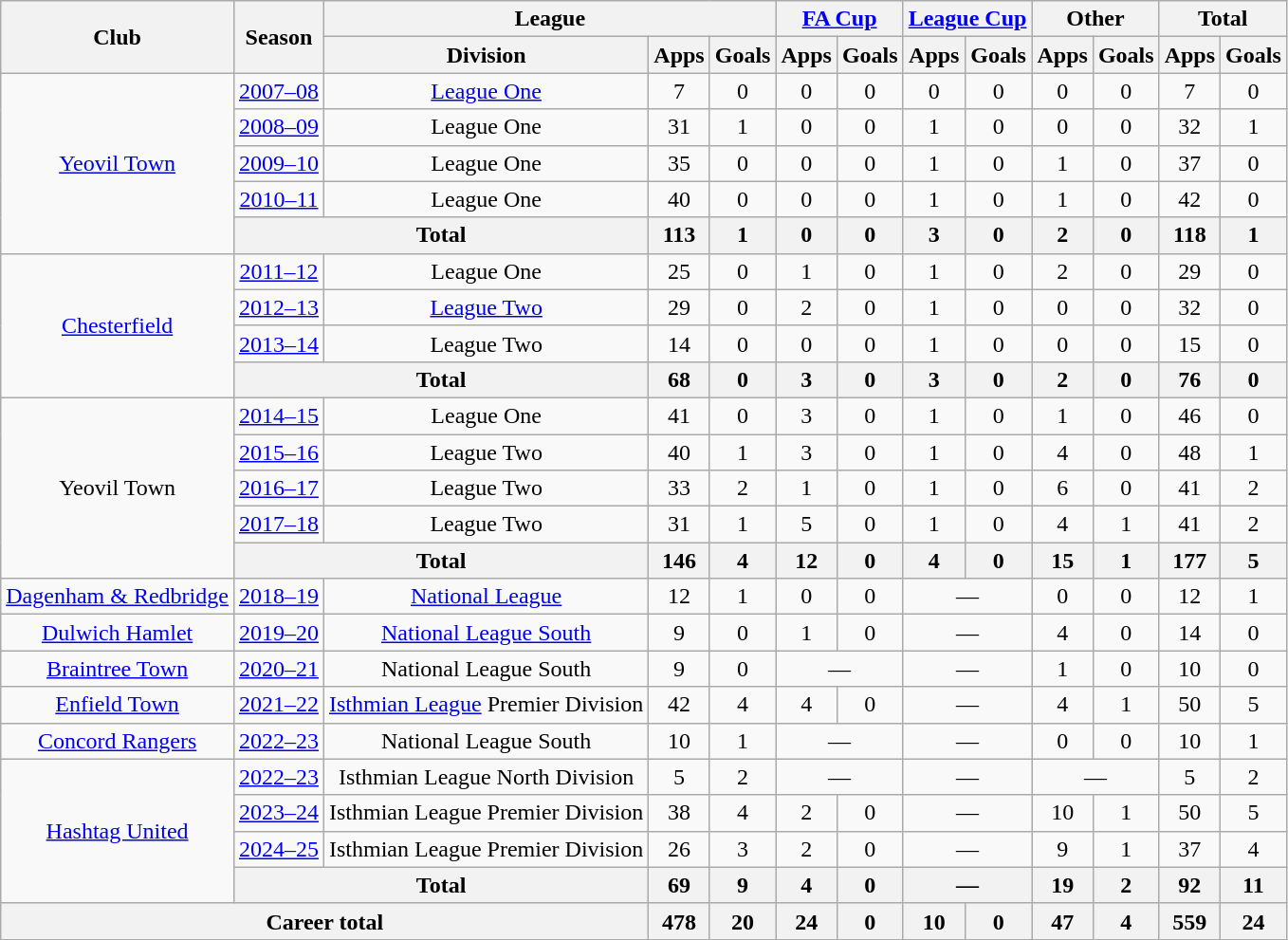<table class="wikitable" style="text-align: center;">
<tr>
<th rowspan="2">Club</th>
<th rowspan="2">Season</th>
<th colspan="3">League</th>
<th colspan="2"><a href='#'>FA Cup</a></th>
<th colspan="2"><a href='#'>League Cup</a></th>
<th colspan="2">Other</th>
<th colspan="2">Total</th>
</tr>
<tr>
<th>Division</th>
<th>Apps</th>
<th>Goals</th>
<th>Apps</th>
<th>Goals</th>
<th>Apps</th>
<th>Goals</th>
<th>Apps</th>
<th>Goals</th>
<th>Apps</th>
<th>Goals</th>
</tr>
<tr>
<td rowspan="5"><a href='#'>Yeovil Town</a></td>
<td><a href='#'>2007–08</a></td>
<td><a href='#'>League One</a></td>
<td>7</td>
<td>0</td>
<td>0</td>
<td>0</td>
<td>0</td>
<td>0</td>
<td>0</td>
<td>0</td>
<td>7</td>
<td>0</td>
</tr>
<tr>
<td><a href='#'>2008–09</a></td>
<td>League One</td>
<td>31</td>
<td>1</td>
<td>0</td>
<td>0</td>
<td>1</td>
<td>0</td>
<td>0</td>
<td>0</td>
<td>32</td>
<td>1</td>
</tr>
<tr>
<td><a href='#'>2009–10</a></td>
<td>League One</td>
<td>35</td>
<td>0</td>
<td>0</td>
<td>0</td>
<td>1</td>
<td>0</td>
<td>1</td>
<td>0</td>
<td>37</td>
<td>0</td>
</tr>
<tr>
<td><a href='#'>2010–11</a></td>
<td>League One</td>
<td>40</td>
<td>0</td>
<td>0</td>
<td>0</td>
<td>1</td>
<td>0</td>
<td>1</td>
<td>0</td>
<td>42</td>
<td>0</td>
</tr>
<tr>
<th colspan="2">Total</th>
<th>113</th>
<th>1</th>
<th>0</th>
<th>0</th>
<th>3</th>
<th>0</th>
<th>2</th>
<th>0</th>
<th>118</th>
<th>1</th>
</tr>
<tr>
<td rowspan="4"><a href='#'>Chesterfield</a></td>
<td><a href='#'>2011–12</a></td>
<td>League One</td>
<td>25</td>
<td>0</td>
<td>1</td>
<td>0</td>
<td>1</td>
<td>0</td>
<td>2</td>
<td>0</td>
<td>29</td>
<td>0</td>
</tr>
<tr>
<td><a href='#'>2012–13</a></td>
<td><a href='#'>League Two</a></td>
<td>29</td>
<td>0</td>
<td>2</td>
<td>0</td>
<td>1</td>
<td>0</td>
<td>0</td>
<td>0</td>
<td>32</td>
<td>0</td>
</tr>
<tr>
<td><a href='#'>2013–14</a></td>
<td>League Two</td>
<td>14</td>
<td>0</td>
<td>0</td>
<td>0</td>
<td>1</td>
<td>0</td>
<td>0</td>
<td>0</td>
<td>15</td>
<td>0</td>
</tr>
<tr>
<th colspan="2">Total</th>
<th>68</th>
<th>0</th>
<th>3</th>
<th>0</th>
<th>3</th>
<th>0</th>
<th>2</th>
<th>0</th>
<th>76</th>
<th>0</th>
</tr>
<tr>
<td rowspan="5">Yeovil Town</td>
<td><a href='#'>2014–15</a></td>
<td>League One</td>
<td>41</td>
<td>0</td>
<td>3</td>
<td>0</td>
<td>1</td>
<td>0</td>
<td>1</td>
<td>0</td>
<td>46</td>
<td>0</td>
</tr>
<tr>
<td><a href='#'>2015–16</a></td>
<td>League Two</td>
<td>40</td>
<td>1</td>
<td>3</td>
<td>0</td>
<td>1</td>
<td>0</td>
<td>4</td>
<td>0</td>
<td>48</td>
<td>1</td>
</tr>
<tr>
<td><a href='#'>2016–17</a></td>
<td>League Two</td>
<td>33</td>
<td>2</td>
<td>1</td>
<td>0</td>
<td>1</td>
<td>0</td>
<td>6</td>
<td>0</td>
<td>41</td>
<td>2</td>
</tr>
<tr>
<td><a href='#'>2017–18</a></td>
<td>League Two</td>
<td>31</td>
<td>1</td>
<td>5</td>
<td>0</td>
<td>1</td>
<td>0</td>
<td>4</td>
<td>1</td>
<td>41</td>
<td>2</td>
</tr>
<tr>
<th colspan="2">Total</th>
<th>146</th>
<th>4</th>
<th>12</th>
<th>0</th>
<th>4</th>
<th>0</th>
<th>15</th>
<th>1</th>
<th>177</th>
<th>5</th>
</tr>
<tr>
<td><a href='#'>Dagenham & Redbridge</a></td>
<td><a href='#'>2018–19</a></td>
<td><a href='#'>National League</a></td>
<td>12</td>
<td>1</td>
<td>0</td>
<td>0</td>
<td colspan="2">—</td>
<td>0</td>
<td>0</td>
<td>12</td>
<td>1</td>
</tr>
<tr>
<td><a href='#'>Dulwich Hamlet</a></td>
<td><a href='#'>2019–20</a></td>
<td><a href='#'>National League South</a></td>
<td>9</td>
<td>0</td>
<td>1</td>
<td>0</td>
<td colspan="2">—</td>
<td>4</td>
<td>0</td>
<td>14</td>
<td>0</td>
</tr>
<tr>
<td><a href='#'>Braintree Town</a></td>
<td><a href='#'>2020–21</a></td>
<td>National League South</td>
<td>9</td>
<td>0</td>
<td colspan="2">—</td>
<td colspan="2">—</td>
<td>1</td>
<td>0</td>
<td>10</td>
<td>0</td>
</tr>
<tr>
<td><a href='#'>Enfield Town</a></td>
<td><a href='#'>2021–22</a></td>
<td><a href='#'>Isthmian League</a> Premier Division</td>
<td>42</td>
<td>4</td>
<td>4</td>
<td>0</td>
<td colspan="2">—</td>
<td>4</td>
<td>1</td>
<td>50</td>
<td>5</td>
</tr>
<tr>
<td><a href='#'>Concord Rangers</a></td>
<td><a href='#'>2022–23</a></td>
<td>National League South</td>
<td>10</td>
<td>1</td>
<td colspan="2">—</td>
<td colspan="2">—</td>
<td>0</td>
<td>0</td>
<td>10</td>
<td>1</td>
</tr>
<tr>
<td rowspan="4"><a href='#'>Hashtag United</a></td>
<td><a href='#'>2022–23</a></td>
<td>Isthmian League North Division</td>
<td>5</td>
<td>2</td>
<td colspan="2">—</td>
<td colspan="2">—</td>
<td colspan="2">—</td>
<td>5</td>
<td>2</td>
</tr>
<tr>
<td><a href='#'>2023–24</a></td>
<td>Isthmian League Premier Division</td>
<td>38</td>
<td>4</td>
<td>2</td>
<td>0</td>
<td colspan="2">—</td>
<td>10</td>
<td>1</td>
<td>50</td>
<td>5</td>
</tr>
<tr>
<td><a href='#'>2024–25</a></td>
<td>Isthmian League Premier Division</td>
<td>26</td>
<td>3</td>
<td>2</td>
<td>0</td>
<td colspan="2">—</td>
<td>9</td>
<td>1</td>
<td>37</td>
<td>4</td>
</tr>
<tr>
<th colspan="2">Total</th>
<th>69</th>
<th>9</th>
<th>4</th>
<th>0</th>
<th colspan="2">—</th>
<th>19</th>
<th>2</th>
<th>92</th>
<th>11</th>
</tr>
<tr>
<th colspan="3">Career total</th>
<th>478</th>
<th>20</th>
<th>24</th>
<th>0</th>
<th>10</th>
<th>0</th>
<th>47</th>
<th>4</th>
<th>559</th>
<th>24</th>
</tr>
</table>
